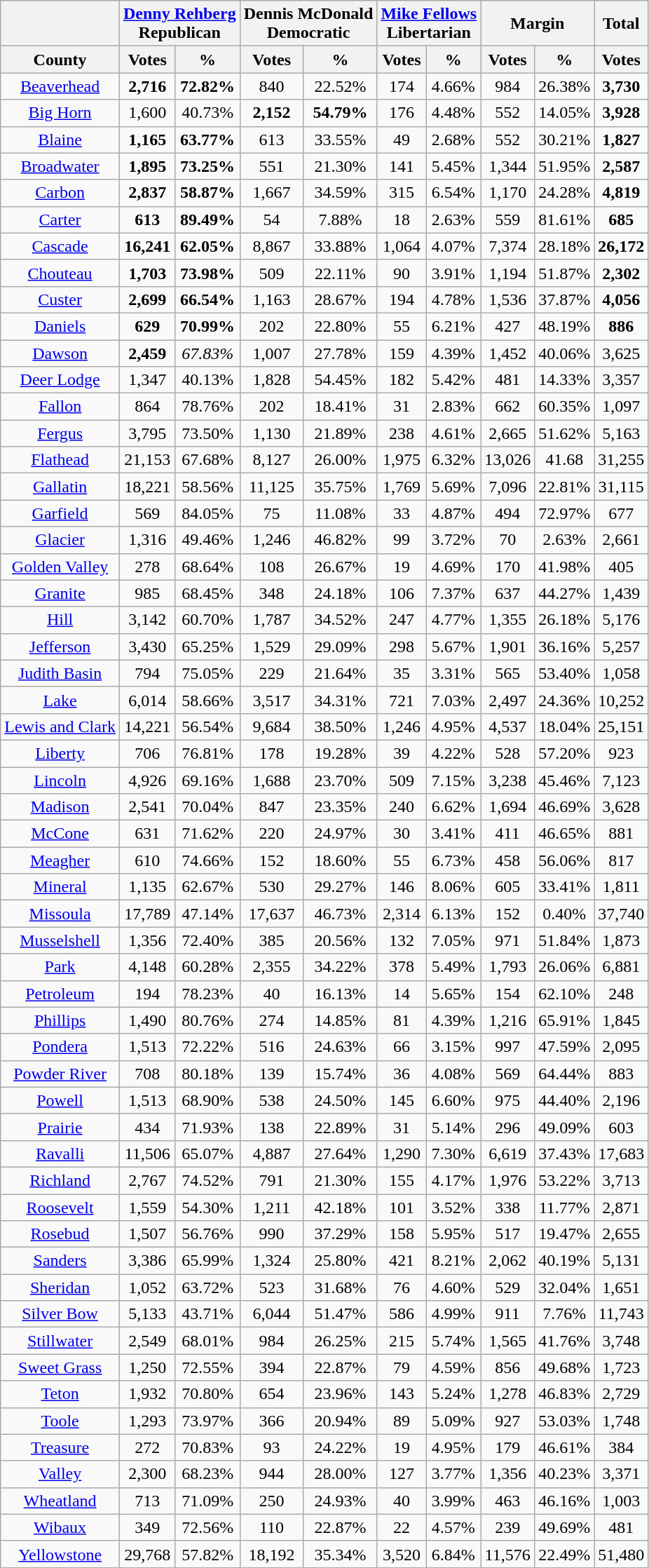<table class="wikitable sortable" style="text-align:center">
<tr>
<th></th>
<th style="text-align:center;" colspan="2"><a href='#'>Denny Rehberg</a><br>Republican</th>
<th style="text-align:center;" colspan="2">Dennis McDonald<br>Democratic</th>
<th style="text-align:center;" colspan="2"><a href='#'>Mike Fellows</a><br>Libertarian</th>
<th style="text-align:center;" colspan="2">Margin</th>
<th style="text-align:center;">Total</th>
</tr>
<tr>
<th align=center>County</th>
<th style="text-align:center;" data-sort-type="number">Votes</th>
<th style="text-align:center;" data-sort-type="number">%</th>
<th style="text-align:center;" data-sort-type="number">Votes</th>
<th style="text-align:center;" data-sort-type="number">%</th>
<th style="text-align:center;" data-sort-type="number">Votes</th>
<th style="text-align:center;" data-sort-type="number">%</th>
<th style="text-align:center;" data-sort-type="number">Votes</th>
<th style="text-align:center;" data-sort-type="number">%</th>
<th style="text-align:center;" data-sort-type="number">Votes</th>
</tr>
<tr>
<td align=center><a href='#'>Beaverhead</a></td>
<td><strong>2,716</strong></td>
<td><strong>72.82%</strong></td>
<td>840</td>
<td>22.52%</td>
<td>174</td>
<td>4.66%</td>
<td>984</td>
<td>26.38%</td>
<td><strong>3,730</strong></td>
</tr>
<tr>
<td align=center><a href='#'>Big Horn</a></td>
<td>1,600</td>
<td>40.73%</td>
<td><strong>2,152</strong></td>
<td><strong>54.79%</strong></td>
<td>176</td>
<td>4.48%</td>
<td>552</td>
<td>14.05%</td>
<td><strong>3,928</strong></td>
</tr>
<tr>
<td align=center><a href='#'>Blaine</a></td>
<td><strong>1,165</strong></td>
<td><strong>63.77%</strong></td>
<td>613</td>
<td>33.55%</td>
<td>49</td>
<td>2.68%</td>
<td>552</td>
<td>30.21%</td>
<td><strong>1,827</strong></td>
</tr>
<tr>
<td align=center><a href='#'>Broadwater</a></td>
<td><strong>1,895</strong></td>
<td><strong>73.25%</strong></td>
<td>551</td>
<td>21.30%</td>
<td>141</td>
<td>5.45%</td>
<td>1,344</td>
<td>51.95%</td>
<td><strong>2,587</strong></td>
</tr>
<tr>
<td align=center><a href='#'>Carbon</a></td>
<td><strong>2,837</strong></td>
<td><strong>58.87%</strong></td>
<td>1,667</td>
<td>34.59%</td>
<td>315</td>
<td>6.54%</td>
<td>1,170</td>
<td>24.28%</td>
<td><strong>4,819</strong></td>
</tr>
<tr>
<td align=center><a href='#'>Carter</a></td>
<td><strong>613</strong></td>
<td><strong>89.49%</strong></td>
<td>54</td>
<td>7.88%</td>
<td>18</td>
<td>2.63%</td>
<td>559</td>
<td>81.61%</td>
<td><strong>685</strong></td>
</tr>
<tr>
<td align=center><a href='#'>Cascade</a></td>
<td><strong>16,241</strong></td>
<td><strong>62.05%</strong></td>
<td>8,867</td>
<td>33.88%</td>
<td>1,064</td>
<td>4.07%</td>
<td>7,374</td>
<td>28.18%</td>
<td><strong>26,172</strong></td>
</tr>
<tr>
<td align=center><a href='#'>Chouteau</a></td>
<td><strong>1,703</strong></td>
<td><strong>73.98%</strong></td>
<td>509</td>
<td>22.11%</td>
<td>90</td>
<td>3.91%</td>
<td>1,194</td>
<td>51.87%</td>
<td><strong>2,302</strong></td>
</tr>
<tr>
<td align=center><a href='#'>Custer</a></td>
<td><strong>2,699</strong></td>
<td><strong>66.54%</strong></td>
<td>1,163</td>
<td>28.67%</td>
<td>194</td>
<td>4.78%</td>
<td>1,536</td>
<td>37.87%</td>
<td><strong>4,056</strong></td>
</tr>
<tr>
<td align=center><a href='#'>Daniels</a></td>
<td><strong>629</strong></td>
<td><strong>70.99%</strong></td>
<td>202</td>
<td>22.80%</td>
<td>55</td>
<td>6.21%</td>
<td>427</td>
<td>48.19%</td>
<td><strong>886</strong></td>
</tr>
<tr>
<td align=center><a href='#'>Dawson</a></td>
<td><strong>2,459</strong></td>
<td><em>67.83%<strong></td>
<td>1,007</td>
<td>27.78%</td>
<td>159</td>
<td>4.39%</td>
<td>1,452</td>
<td>40.06%</td>
<td></strong>3,625<strong></td>
</tr>
<tr>
<td align=center><a href='#'>Deer Lodge</a></td>
<td>1,347</td>
<td>40.13%</td>
<td></strong>1,828<strong></td>
<td></strong>54.45%<strong></td>
<td>182</td>
<td>5.42%</td>
<td>481</td>
<td>14.33%</td>
<td></strong>3,357<strong></td>
</tr>
<tr>
<td align=center><a href='#'>Fallon</a></td>
<td></strong>864<strong></td>
<td></strong>78.76%<strong></td>
<td>202</td>
<td>18.41%</td>
<td>31</td>
<td>2.83%</td>
<td>662</td>
<td>60.35%</td>
<td></strong>1,097<strong></td>
</tr>
<tr>
<td align=center><a href='#'>Fergus</a></td>
<td></strong>3,795<strong></td>
<td></strong>73.50%<strong></td>
<td>1,130</td>
<td>21.89%</td>
<td>238</td>
<td>4.61%</td>
<td>2,665</td>
<td>51.62%</td>
<td></strong>5,163<strong></td>
</tr>
<tr>
<td align=center><a href='#'>Flathead</a></td>
<td></strong>21,153<strong></td>
<td></strong>67.68%<strong></td>
<td>8,127</td>
<td>26.00%</td>
<td>1,975</td>
<td>6.32%</td>
<td>13,026</td>
<td>41.68</td>
<td></strong>31,255<strong></td>
</tr>
<tr>
<td align=center><a href='#'>Gallatin</a></td>
<td></strong>18,221<strong></td>
<td></strong>58.56%<strong></td>
<td>11,125</td>
<td>35.75%</td>
<td>1,769</td>
<td>5.69%</td>
<td>7,096</td>
<td>22.81%</td>
<td></strong>31,115<strong></td>
</tr>
<tr>
<td align=center><a href='#'>Garfield</a></td>
<td></strong>569<strong></td>
<td></strong>84.05%<strong></td>
<td>75</td>
<td>11.08%</td>
<td>33</td>
<td>4.87%</td>
<td>494</td>
<td>72.97%</td>
<td></strong>677<strong></td>
</tr>
<tr>
<td align=center><a href='#'>Glacier</a></td>
<td></strong>1,316<strong></td>
<td></strong>49.46%<strong></td>
<td>1,246</td>
<td>46.82%</td>
<td>99</td>
<td>3.72%</td>
<td>70</td>
<td>2.63%</td>
<td></strong>2,661<strong></td>
</tr>
<tr>
<td align=center><a href='#'>Golden Valley</a></td>
<td></strong>278<strong></td>
<td></strong>68.64%<strong></td>
<td>108</td>
<td>26.67%</td>
<td>19</td>
<td>4.69%</td>
<td>170</td>
<td>41.98%</td>
<td></strong>405<strong></td>
</tr>
<tr>
<td align=center><a href='#'>Granite</a></td>
<td></strong>985<strong></td>
<td></strong>68.45%<strong></td>
<td>348</td>
<td>24.18%</td>
<td>106</td>
<td>7.37%</td>
<td>637</td>
<td>44.27%</td>
<td></strong>1,439<strong></td>
</tr>
<tr>
<td align=center><a href='#'>Hill</a></td>
<td></strong>3,142<strong></td>
<td></strong>60.70%<strong></td>
<td>1,787</td>
<td>34.52%</td>
<td>247</td>
<td>4.77%</td>
<td>1,355</td>
<td>26.18%</td>
<td></strong>5,176<strong></td>
</tr>
<tr>
<td align=center><a href='#'>Jefferson</a></td>
<td></strong>3,430<strong></td>
<td></strong>65.25%<strong></td>
<td>1,529</td>
<td>29.09%</td>
<td>298</td>
<td>5.67%</td>
<td>1,901</td>
<td>36.16%</td>
<td></strong>5,257<strong></td>
</tr>
<tr>
<td align=center><a href='#'>Judith Basin</a></td>
<td></strong>794<strong></td>
<td></strong>75.05%<strong></td>
<td>229</td>
<td>21.64%</td>
<td>35</td>
<td>3.31%</td>
<td>565</td>
<td>53.40%</td>
<td></strong>1,058<strong></td>
</tr>
<tr>
<td align=center><a href='#'>Lake</a></td>
<td></strong>6,014<strong></td>
<td></strong>58.66%<strong></td>
<td>3,517</td>
<td>34.31%</td>
<td>721</td>
<td>7.03%</td>
<td>2,497</td>
<td>24.36%</td>
<td></strong>10,252<strong></td>
</tr>
<tr>
<td align=center><a href='#'>Lewis and Clark</a></td>
<td></strong>14,221<strong></td>
<td></strong>56.54%<strong></td>
<td>9,684</td>
<td>38.50%</td>
<td>1,246</td>
<td>4.95%</td>
<td>4,537</td>
<td>18.04%</td>
<td></strong>25,151<strong></td>
</tr>
<tr>
<td align=center><a href='#'>Liberty</a></td>
<td></strong>706<strong></td>
<td></strong>76.81%<strong></td>
<td>178</td>
<td>19.28%</td>
<td>39</td>
<td>4.22%</td>
<td>528</td>
<td>57.20%</td>
<td></strong>923<strong></td>
</tr>
<tr>
<td align=center><a href='#'>Lincoln</a></td>
<td></strong>4,926<strong></td>
<td></strong>69.16%<strong></td>
<td>1,688</td>
<td>23.70%</td>
<td>509</td>
<td>7.15%</td>
<td>3,238</td>
<td>45.46%</td>
<td></strong>7,123<strong></td>
</tr>
<tr>
<td align=center><a href='#'>Madison</a></td>
<td></strong>2,541<strong></td>
<td></strong>70.04%<strong></td>
<td>847</td>
<td>23.35%</td>
<td>240</td>
<td>6.62%</td>
<td>1,694</td>
<td>46.69%</td>
<td></strong>3,628<strong></td>
</tr>
<tr>
<td align=center><a href='#'>McCone</a></td>
<td></strong>631<strong></td>
<td></strong>71.62%<strong></td>
<td>220</td>
<td>24.97%</td>
<td>30</td>
<td>3.41%</td>
<td>411</td>
<td>46.65%</td>
<td></strong>881<strong></td>
</tr>
<tr>
<td align=center><a href='#'>Meagher</a></td>
<td></strong>610<strong></td>
<td></strong>74.66%<strong></td>
<td>152</td>
<td>18.60%</td>
<td>55</td>
<td>6.73%</td>
<td>458</td>
<td>56.06%</td>
<td></strong>817<strong></td>
</tr>
<tr>
<td align=center><a href='#'>Mineral</a></td>
<td></strong>1,135<strong></td>
<td></strong>62.67%<strong></td>
<td>530</td>
<td>29.27%</td>
<td>146</td>
<td>8.06%</td>
<td>605</td>
<td>33.41%</td>
<td></strong>1,811<strong></td>
</tr>
<tr>
<td align=center><a href='#'>Missoula</a></td>
<td></strong>17,789<strong></td>
<td></strong>47.14%<strong></td>
<td>17,637</td>
<td>46.73%</td>
<td>2,314</td>
<td>6.13%</td>
<td>152</td>
<td>0.40%</td>
<td></strong>37,740<strong></td>
</tr>
<tr>
<td align=center><a href='#'>Musselshell</a></td>
<td></strong>1,356<strong></td>
<td></strong>72.40%<strong></td>
<td>385</td>
<td>20.56%</td>
<td>132</td>
<td>7.05%</td>
<td>971</td>
<td>51.84%</td>
<td></strong>1,873<strong></td>
</tr>
<tr>
<td align=center><a href='#'>Park</a></td>
<td></strong>4,148<strong></td>
<td></strong>60.28%<strong></td>
<td>2,355</td>
<td>34.22%</td>
<td>378</td>
<td>5.49%</td>
<td>1,793</td>
<td>26.06%</td>
<td></strong>6,881<strong></td>
</tr>
<tr>
<td align=center><a href='#'>Petroleum</a></td>
<td></strong>194<strong></td>
<td></strong>78.23%<strong></td>
<td>40</td>
<td>16.13%</td>
<td>14</td>
<td>5.65%</td>
<td>154</td>
<td>62.10%</td>
<td></strong>248<strong></td>
</tr>
<tr>
<td align=center><a href='#'>Phillips</a></td>
<td></strong>1,490<strong></td>
<td></strong>80.76%<strong></td>
<td>274</td>
<td>14.85%</td>
<td>81</td>
<td>4.39%</td>
<td>1,216</td>
<td>65.91%</td>
<td></strong>1,845<strong></td>
</tr>
<tr>
<td align=center><a href='#'>Pondera</a></td>
<td></strong>1,513<strong></td>
<td></strong>72.22%<strong></td>
<td>516</td>
<td>24.63%</td>
<td>66</td>
<td>3.15%</td>
<td>997</td>
<td>47.59%</td>
<td></strong>2,095<strong></td>
</tr>
<tr>
<td align=center><a href='#'>Powder River</a></td>
<td></strong>708<strong></td>
<td></strong>80.18%<strong></td>
<td>139</td>
<td>15.74%</td>
<td>36</td>
<td>4.08%</td>
<td>569</td>
<td>64.44%</td>
<td></strong>883<strong></td>
</tr>
<tr>
<td align=center><a href='#'>Powell</a></td>
<td></strong>1,513<strong></td>
<td></strong>68.90%<strong></td>
<td>538</td>
<td>24.50%</td>
<td>145</td>
<td>6.60%</td>
<td>975</td>
<td>44.40%</td>
<td></strong>2,196<strong></td>
</tr>
<tr>
<td align=center><a href='#'>Prairie</a></td>
<td></strong>434<strong></td>
<td></strong>71.93%<strong></td>
<td>138</td>
<td>22.89%</td>
<td>31</td>
<td>5.14%</td>
<td>296</td>
<td>49.09%</td>
<td></strong>603<strong></td>
</tr>
<tr>
<td align=center><a href='#'>Ravalli</a></td>
<td></strong>11,506<strong></td>
<td></strong>65.07%<strong></td>
<td>4,887</td>
<td>27.64%</td>
<td>1,290</td>
<td>7.30%</td>
<td>6,619</td>
<td>37.43%</td>
<td></strong>17,683<strong></td>
</tr>
<tr>
<td align=center><a href='#'>Richland</a></td>
<td></strong>2,767<strong></td>
<td></strong>74.52%<strong></td>
<td>791</td>
<td>21.30%</td>
<td>155</td>
<td>4.17%</td>
<td>1,976</td>
<td>53.22%</td>
<td></strong>3,713<strong></td>
</tr>
<tr>
<td align=center><a href='#'>Roosevelt</a></td>
<td></strong>1,559<strong></td>
<td></strong>54.30%<strong></td>
<td>1,211</td>
<td>42.18%</td>
<td>101</td>
<td>3.52%</td>
<td>338</td>
<td>11.77%</td>
<td></strong>2,871<strong></td>
</tr>
<tr>
<td align=center><a href='#'>Rosebud</a></td>
<td></strong>1,507<strong></td>
<td></strong>56.76%<strong></td>
<td>990</td>
<td>37.29%</td>
<td>158</td>
<td>5.95%</td>
<td>517</td>
<td>19.47%</td>
<td></strong>2,655<strong></td>
</tr>
<tr>
<td align=center><a href='#'>Sanders</a></td>
<td></strong>3,386<strong></td>
<td></strong>65.99%<strong></td>
<td>1,324</td>
<td>25.80%</td>
<td>421</td>
<td>8.21%</td>
<td>2,062</td>
<td>40.19%</td>
<td></strong>5,131<strong></td>
</tr>
<tr>
<td align=center><a href='#'>Sheridan</a></td>
<td></strong>1,052<strong></td>
<td></strong>63.72%<strong></td>
<td>523</td>
<td>31.68%</td>
<td>76</td>
<td>4.60%</td>
<td>529</td>
<td>32.04%</td>
<td></strong>1,651<strong></td>
</tr>
<tr>
<td align=center><a href='#'>Silver Bow</a></td>
<td>5,133</td>
<td>43.71%</td>
<td></strong>6,044<strong></td>
<td></strong>51.47%<strong></td>
<td>586</td>
<td>4.99%</td>
<td>911</td>
<td>7.76%</td>
<td></strong>11,743<strong></td>
</tr>
<tr>
<td align=center><a href='#'>Stillwater</a></td>
<td></strong>2,549<strong></td>
<td></strong>68.01%<strong></td>
<td>984</td>
<td>26.25%</td>
<td>215</td>
<td>5.74%</td>
<td>1,565</td>
<td>41.76%</td>
<td></strong>3,748<strong></td>
</tr>
<tr>
<td align=center><a href='#'>Sweet Grass</a></td>
<td></strong>1,250<strong></td>
<td></strong>72.55%<strong></td>
<td>394</td>
<td>22.87%</td>
<td>79</td>
<td>4.59%</td>
<td>856</td>
<td>49.68%</td>
<td></strong>1,723<strong></td>
</tr>
<tr>
<td align=center><a href='#'>Teton</a></td>
<td></strong>1,932<strong></td>
<td></strong>70.80%<strong></td>
<td>654</td>
<td>23.96%</td>
<td>143</td>
<td>5.24%</td>
<td>1,278</td>
<td>46.83%</td>
<td></strong>2,729<strong></td>
</tr>
<tr>
<td align=center><a href='#'>Toole</a></td>
<td></strong>1,293<strong></td>
<td></strong>73.97%<strong></td>
<td>366</td>
<td>20.94%</td>
<td>89</td>
<td>5.09%</td>
<td>927</td>
<td>53.03%</td>
<td></strong>1,748<strong></td>
</tr>
<tr>
<td align=center><a href='#'>Treasure</a></td>
<td></strong>272<strong></td>
<td></strong>70.83%<strong></td>
<td>93</td>
<td>24.22%</td>
<td>19</td>
<td>4.95%</td>
<td>179</td>
<td>46.61%</td>
<td></strong>384<strong></td>
</tr>
<tr>
<td align=center><a href='#'>Valley</a></td>
<td></strong>2,300<strong></td>
<td></strong>68.23%<strong></td>
<td>944</td>
<td>28.00%</td>
<td>127</td>
<td>3.77%</td>
<td>1,356</td>
<td>40.23%</td>
<td></strong>3,371<strong></td>
</tr>
<tr>
<td align=center><a href='#'>Wheatland</a></td>
<td></strong>713<strong></td>
<td></strong>71.09%<strong></td>
<td>250</td>
<td>24.93%</td>
<td>40</td>
<td>3.99%</td>
<td>463</td>
<td>46.16%</td>
<td></strong>1,003<strong></td>
</tr>
<tr>
<td align=center><a href='#'>Wibaux</a></td>
<td></strong>349<strong></td>
<td></strong>72.56%<strong></td>
<td>110</td>
<td>22.87%</td>
<td>22</td>
<td>4.57%</td>
<td>239</td>
<td>49.69%</td>
<td></strong>481<strong></td>
</tr>
<tr>
<td align=center><a href='#'>Yellowstone</a></td>
<td></strong>29,768<strong></td>
<td></strong>57.82%<strong></td>
<td>18,192</td>
<td>35.34%</td>
<td>3,520</td>
<td>6.84%</td>
<td>11,576</td>
<td>22.49%</td>
<td></strong>51,480<strong></td>
</tr>
</table>
